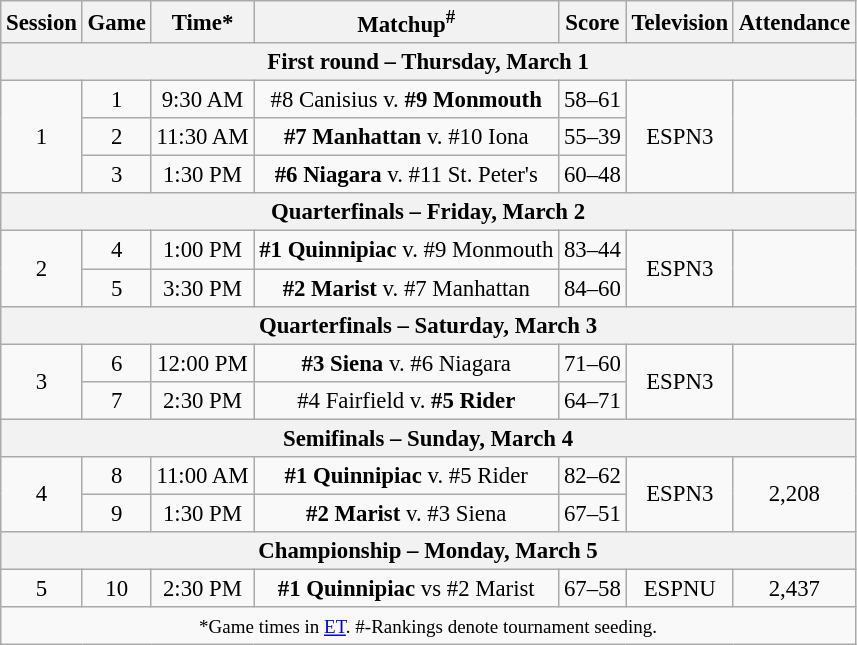<table class="wikitable" style="font-size:95%;text-align:center">
<tr>
<th>Session</th>
<th>Game</th>
<th>Time*</th>
<th>Matchup<sup>#</sup></th>
<th>Score</th>
<th>Television</th>
<th>Attendance</th>
</tr>
<tr>
<th colspan=7>First round – Thursday, March 1</th>
</tr>
<tr>
<td rowspan=3>1</td>
<td>1</td>
<td>9:30 AM</td>
<td>#8 Canisius v. <strong>#9 Monmouth</strong></td>
<td>58–61</td>
<td rowspan=3>ESPN3</td>
<td rowspan=3> </td>
</tr>
<tr>
<td>2</td>
<td>11:30 AM</td>
<td><strong>#7 Manhattan</strong> v. #10 Iona</td>
<td>55–39</td>
</tr>
<tr>
<td>3</td>
<td>1:30 PM</td>
<td><strong>#6 Niagara</strong> v. #11 St. Peter's</td>
<td>60–48</td>
</tr>
<tr>
<th colspan=7>Quarterfinals – Friday, March 2</th>
</tr>
<tr>
<td rowspan=2>2</td>
<td>4</td>
<td>1:00 PM</td>
<td><strong>#1 Quinnipiac</strong> v. #9 Monmouth</td>
<td>83–44</td>
<td rowspan=2>ESPN3</td>
<td rowspan=2> </td>
</tr>
<tr>
<td>5</td>
<td>3:30 PM</td>
<td><strong>#2 Marist</strong> v. #7 Manhattan</td>
<td>84–60</td>
</tr>
<tr>
<th colspan=7>Quarterfinals – Saturday, March 3</th>
</tr>
<tr>
<td rowspan=2>3</td>
<td>6</td>
<td>12:00 PM</td>
<td><strong>#3 Siena</strong> v. #6 Niagara</td>
<td>71–60</td>
<td rowspan=2>ESPN3</td>
<td rowspan=2> </td>
</tr>
<tr>
<td>7</td>
<td>2:30 PM</td>
<td>#4 Fairfield v. <strong>#5 Rider</strong></td>
<td>64–71</td>
</tr>
<tr>
<th colspan=7>Semifinals – Sunday, March 4</th>
</tr>
<tr>
<td rowspan=2>4</td>
<td>8</td>
<td>11:00 AM</td>
<td><strong>#1 Quinnipiac</strong> v. #5 Rider</td>
<td>82–62</td>
<td rowspan=2>ESPN3</td>
<td rowspan=2>2,208</td>
</tr>
<tr>
<td>9</td>
<td>1:30 PM</td>
<td><strong>#2 Marist</strong> v. #3 Siena</td>
<td>67–51</td>
</tr>
<tr>
<th colspan=7>Championship – Monday, March 5</th>
</tr>
<tr>
<td>5</td>
<td>10</td>
<td>2:30 PM</td>
<td><strong>#1 Quinnipiac</strong> vs #2 Marist</td>
<td>67–58</td>
<td>ESPNU</td>
<td>2,437</td>
</tr>
<tr>
<td colspan=7><small>*Game times in <a href='#'>ET</a>. #-Rankings denote tournament seeding.</small></td>
</tr>
</table>
